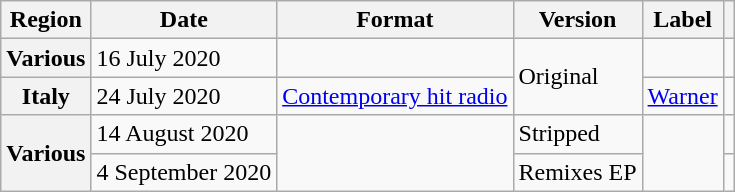<table class="wikitable plainrowheaders">
<tr>
<th scope="col">Region</th>
<th scope="col">Date</th>
<th scope="col">Format</th>
<th scope="col">Version</th>
<th scope="col">Label</th>
<th scope="col"></th>
</tr>
<tr>
<th scope="row">Various</th>
<td>16 July 2020</td>
<td></td>
<td rowspan="2">Original</td>
<td></td>
<td></td>
</tr>
<tr>
<th scope="row">Italy</th>
<td>24 July 2020</td>
<td><a href='#'>Contemporary hit radio</a></td>
<td><a href='#'>Warner</a></td>
<td></td>
</tr>
<tr>
<th scope="row" rowspan="2">Various</th>
<td>14 August 2020</td>
<td rowspan="2"></td>
<td>Stripped</td>
<td rowspan="2"></td>
<td></td>
</tr>
<tr>
<td>4 September 2020</td>
<td>Remixes EP</td>
<td></td>
</tr>
</table>
